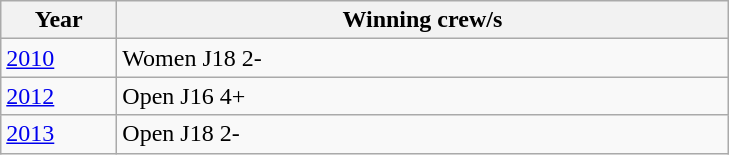<table class="wikitable">
<tr>
<th width=70>Year</th>
<th width=400>Winning crew/s</th>
</tr>
<tr>
<td><a href='#'>2010</a></td>
<td>Women J18 2-</td>
</tr>
<tr>
<td><a href='#'>2012</a></td>
<td>Open J16 4+</td>
</tr>
<tr>
<td><a href='#'>2013</a></td>
<td>Open J18 2-</td>
</tr>
</table>
